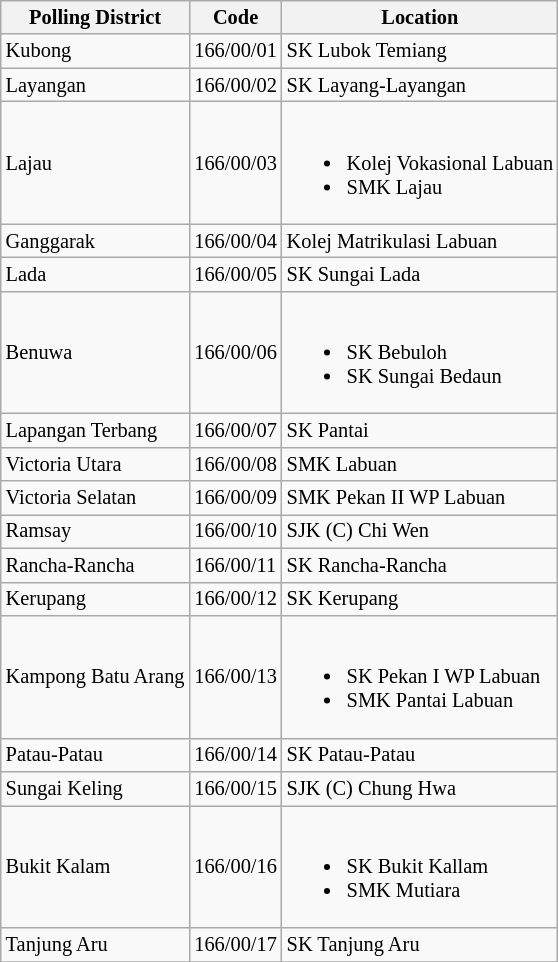<table class="wikitable sortable mw-collapsible" style="white-space:nowrap;font-size:85%">
<tr>
<th>Polling District</th>
<th>Code</th>
<th>Location</th>
</tr>
<tr>
<td>Kubong</td>
<td>166/00/01</td>
<td>SK Lubok Temiang</td>
</tr>
<tr>
<td>Layangan</td>
<td>166/00/02</td>
<td>SK Layang-Layangan</td>
</tr>
<tr>
<td>Lajau</td>
<td>166/00/03</td>
<td><br><ul><li>Kolej Vokasional Labuan</li><li>SMK Lajau</li></ul></td>
</tr>
<tr>
<td>Ganggarak</td>
<td>166/00/04</td>
<td>Kolej Matrikulasi Labuan</td>
</tr>
<tr>
<td>Lada</td>
<td>166/00/05</td>
<td>SK Sungai Lada</td>
</tr>
<tr>
<td>Benuwa</td>
<td>166/00/06</td>
<td><br><ul><li>SK Bebuloh</li><li>SK Sungai Bedaun</li></ul></td>
</tr>
<tr>
<td>Lapangan Terbang</td>
<td>166/00/07</td>
<td>SK Pantai</td>
</tr>
<tr>
<td>Victoria Utara</td>
<td>166/00/08</td>
<td>SMK Labuan</td>
</tr>
<tr>
<td>Victoria Selatan</td>
<td>166/00/09</td>
<td>SMK Pekan II WP Labuan</td>
</tr>
<tr>
<td>Ramsay</td>
<td>166/00/10</td>
<td>SJK (C) Chi Wen</td>
</tr>
<tr>
<td>Rancha-Rancha</td>
<td>166/00/11</td>
<td>SK Rancha-Rancha</td>
</tr>
<tr>
<td>Kerupang</td>
<td>166/00/12</td>
<td>SK Kerupang</td>
</tr>
<tr>
<td>Kampong Batu Arang</td>
<td>166/00/13</td>
<td><br><ul><li>SK Pekan I WP Labuan</li><li>SMK Pantai Labuan</li></ul></td>
</tr>
<tr>
<td>Patau-Patau</td>
<td>166/00/14</td>
<td>SK Patau-Patau</td>
</tr>
<tr>
<td>Sungai Keling</td>
<td>166/00/15</td>
<td>SJK (C) Chung Hwa</td>
</tr>
<tr>
<td>Bukit Kalam</td>
<td>166/00/16</td>
<td><br><ul><li>SK Bukit Kallam</li><li>SMK Mutiara</li></ul></td>
</tr>
<tr>
<td>Tanjung Aru</td>
<td>166/00/17</td>
<td>SK Tanjung Aru</td>
</tr>
<tr>
</tr>
</table>
